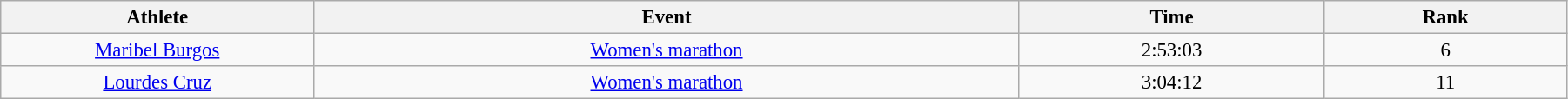<table class="wikitable" style="font-size:95%; text-align:center;" width="95%">
<tr>
<th>Athlete</th>
<th>Event</th>
<th>Time</th>
<th>Rank</th>
</tr>
<tr>
<td width=20%><a href='#'>Maribel Burgos</a></td>
<td><a href='#'>Women's marathon</a></td>
<td>2:53:03</td>
<td>6</td>
</tr>
<tr>
<td width=20%><a href='#'>Lourdes Cruz</a></td>
<td><a href='#'>Women's marathon</a></td>
<td>3:04:12</td>
<td>11</td>
</tr>
</table>
